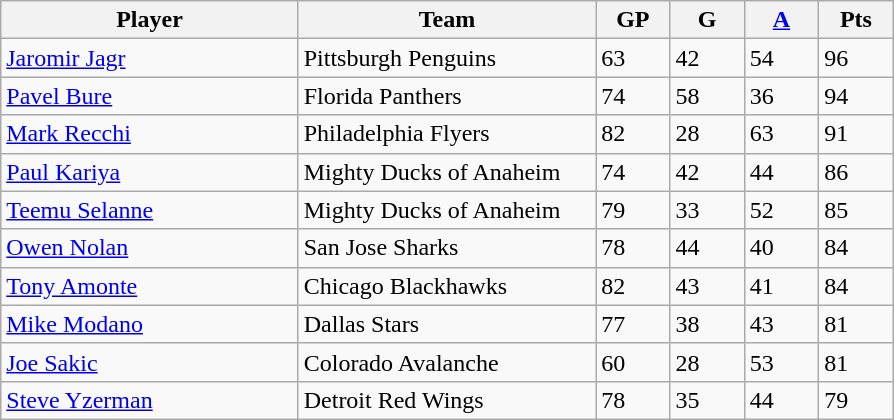<table class="wikitable">
<tr>
<th bgcolor="#DDDDFF" width="30%">Player</th>
<th bgcolor="#DDDDFF" width="30%">Team</th>
<th bgcolor="#DDDDFF" width="7.5%">GP</th>
<th bgcolor="#DDDDFF" width="7.5%">G</th>
<th bgcolor="#DDDDFF" width="7.5%"><a href='#'>A</a></th>
<th bgcolor="#DDDDFF" width="7.5%">Pts</th>
</tr>
<tr>
<td><a href='#'>Jaromir Jagr</a></td>
<td>Pittsburgh Penguins</td>
<td>63</td>
<td>42</td>
<td>54</td>
<td>96</td>
</tr>
<tr>
<td><a href='#'>Pavel Bure</a></td>
<td>Florida Panthers</td>
<td>74</td>
<td>58</td>
<td>36</td>
<td>94</td>
</tr>
<tr>
<td><a href='#'>Mark Recchi</a></td>
<td>Philadelphia Flyers</td>
<td>82</td>
<td>28</td>
<td>63</td>
<td>91</td>
</tr>
<tr>
<td><a href='#'>Paul Kariya</a></td>
<td>Mighty Ducks of Anaheim</td>
<td>74</td>
<td>42</td>
<td>44</td>
<td>86</td>
</tr>
<tr>
<td><a href='#'>Teemu Selanne</a></td>
<td>Mighty Ducks of Anaheim</td>
<td>79</td>
<td>33</td>
<td>52</td>
<td>85</td>
</tr>
<tr>
<td><a href='#'>Owen Nolan</a></td>
<td>San Jose Sharks</td>
<td>78</td>
<td>44</td>
<td>40</td>
<td>84</td>
</tr>
<tr>
<td><a href='#'>Tony Amonte</a></td>
<td>Chicago Blackhawks</td>
<td>82</td>
<td>43</td>
<td>41</td>
<td>84</td>
</tr>
<tr>
<td><a href='#'>Mike Modano</a></td>
<td>Dallas Stars</td>
<td>77</td>
<td>38</td>
<td>43</td>
<td>81</td>
</tr>
<tr>
<td><a href='#'>Joe Sakic</a></td>
<td>Colorado Avalanche</td>
<td>60</td>
<td>28</td>
<td>53</td>
<td>81</td>
</tr>
<tr>
<td><a href='#'>Steve Yzerman</a></td>
<td>Detroit Red Wings</td>
<td>78</td>
<td>35</td>
<td>44</td>
<td>79</td>
</tr>
</table>
